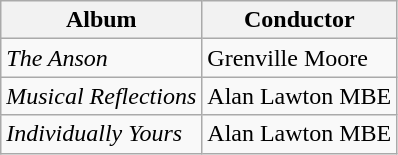<table class="sortable wikitable">
<tr>
<th>Album</th>
<th>Conductor</th>
</tr>
<tr>
<td><em>The Anson</em></td>
<td>Grenville Moore</td>
</tr>
<tr>
<td><em>Musical Reflections</em></td>
<td>Alan Lawton MBE</td>
</tr>
<tr>
<td><em>Individually Yours</em></td>
<td>Alan Lawton MBE</td>
</tr>
</table>
